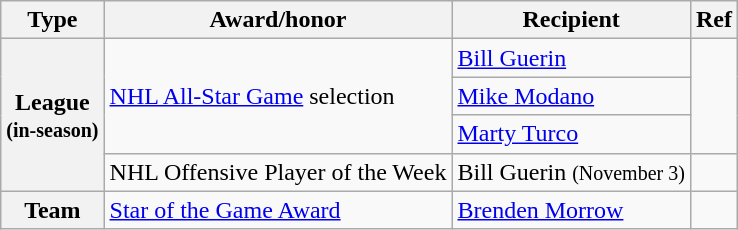<table class="wikitable">
<tr>
<th scope="col">Type</th>
<th scope="col">Award/honor</th>
<th scope="col">Recipient</th>
<th scope="col">Ref</th>
</tr>
<tr>
<th scope="row" rowspan="4">League<br><small>(in-season)</small></th>
<td rowspan="3"><a href='#'>NHL All-Star Game</a> selection</td>
<td><a href='#'>Bill Guerin</a></td>
<td rowspan="3"></td>
</tr>
<tr>
<td><a href='#'>Mike Modano</a></td>
</tr>
<tr>
<td><a href='#'>Marty Turco</a></td>
</tr>
<tr>
<td>NHL Offensive Player of the Week</td>
<td>Bill Guerin <small>(November 3)</small></td>
<td></td>
</tr>
<tr>
<th scope="row">Team</th>
<td><a href='#'>Star of the Game Award</a></td>
<td><a href='#'>Brenden Morrow</a></td>
<td></td>
</tr>
</table>
